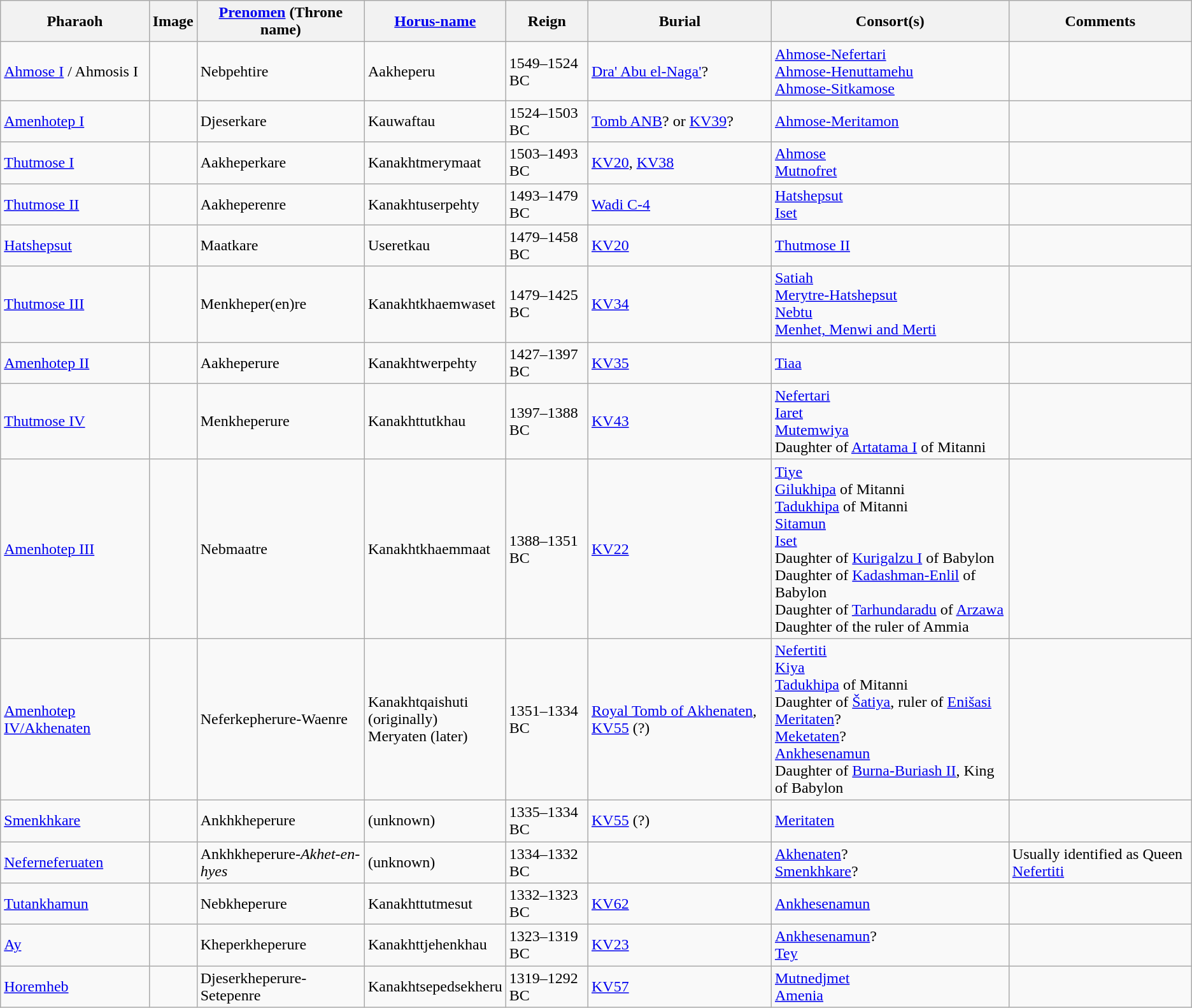<table class="wikitable sticky-header">
<tr>
<th scope="col">Pharaoh</th>
<th scope="col">Image</th>
<th scope="col"><a href='#'>Prenomen</a> (Throne name)</th>
<th scope="col" style="width:120px"><a href='#'>Horus-name</a></th>
<th scope="col" align="center">Reign</th>
<th scope="col">Burial</th>
<th scope="col">Consort(s)</th>
<th scope="col">Comments</th>
</tr>
<tr>
<td><a href='#'>Ahmose I</a> / Ahmosis I</td>
<td></td>
<td>Nebpehtire</td>
<td>Aakheperu</td>
<td>1549–1524 BC</td>
<td><a href='#'>Dra' Abu el-Naga'</a>?</td>
<td><a href='#'>Ahmose-Nefertari</a> <br> <a href='#'>Ahmose-Henuttamehu</a> <br> <a href='#'>Ahmose-Sitkamose</a></td>
<td></td>
</tr>
<tr>
<td><a href='#'>Amenhotep I</a></td>
<td></td>
<td>Djeserkare</td>
<td>Kauwaftau</td>
<td>1524–1503 BC</td>
<td><a href='#'>Tomb ANB</a>? or <a href='#'>KV39</a>?</td>
<td><a href='#'>Ahmose-Meritamon</a></td>
<td></td>
</tr>
<tr>
<td><a href='#'>Thutmose I</a></td>
<td></td>
<td>Aakheperkare</td>
<td>Kanakhtmerymaat</td>
<td>1503–1493 BC</td>
<td><a href='#'>KV20</a>, <a href='#'>KV38</a></td>
<td><a href='#'>Ahmose</a> <br> <a href='#'>Mutnofret</a></td>
<td></td>
</tr>
<tr>
<td><a href='#'>Thutmose II</a></td>
<td></td>
<td>Aakheperenre</td>
<td>Kanakhtuserpehty</td>
<td>1493–1479 BC</td>
<td><a href='#'>Wadi C-4</a></td>
<td><a href='#'>Hatshepsut</a> <br> <a href='#'>Iset</a></td>
<td></td>
</tr>
<tr>
<td><a href='#'>Hatshepsut</a></td>
<td></td>
<td>Maatkare</td>
<td>Useretkau</td>
<td>1479–1458 BC</td>
<td><a href='#'>KV20</a></td>
<td><a href='#'>Thutmose II</a></td>
<td></td>
</tr>
<tr>
<td><a href='#'>Thutmose III</a></td>
<td></td>
<td>Menkheper(en)re</td>
<td>Kanakhtkhaemwaset</td>
<td>1479–1425 BC</td>
<td><a href='#'>KV34</a></td>
<td><a href='#'>Satiah</a> <br> <a href='#'>Merytre-Hatshepsut</a><br> <a href='#'>Nebtu</a> <br> <a href='#'>Menhet, Menwi and Merti</a></td>
<td></td>
</tr>
<tr>
<td><a href='#'>Amenhotep II</a></td>
<td></td>
<td>Aakheperure</td>
<td>Kanakhtwerpehty</td>
<td>1427–1397 BC</td>
<td><a href='#'>KV35</a></td>
<td><a href='#'>Tiaa</a></td>
<td></td>
</tr>
<tr>
<td><a href='#'>Thutmose IV</a></td>
<td></td>
<td>Menkheperure</td>
<td>Kanakhttutkhau</td>
<td>1397–1388 BC</td>
<td><a href='#'>KV43</a></td>
<td><a href='#'>Nefertari</a> <br> <a href='#'>Iaret</a> <br> <a href='#'>Mutemwiya</a> <br> Daughter of <a href='#'>Artatama I</a> of Mitanni</td>
<td></td>
</tr>
<tr>
<td><a href='#'>Amenhotep III</a></td>
<td></td>
<td>Nebmaatre</td>
<td>Kanakhtkhaemmaat</td>
<td>1388–1351 BC</td>
<td><a href='#'>KV22</a></td>
<td><a href='#'>Tiye</a> <br> <a href='#'>Gilukhipa</a> of Mitanni <br> <a href='#'>Tadukhipa</a> of Mitanni <br> <a href='#'>Sitamun</a> <br> <a href='#'>Iset</a> <br> Daughter of <a href='#'>Kurigalzu I</a> of Babylon <br> Daughter of <a href='#'>Kadashman-Enlil</a> of Babylon <br> Daughter of <a href='#'>Tarhundaradu</a> of <a href='#'>Arzawa</a> <br> Daughter of the ruler of Ammia</td>
<td></td>
</tr>
<tr>
<td><a href='#'>Amenhotep IV/Akhenaten</a></td>
<td></td>
<td>Neferkepherure-Waenre</td>
<td>Kanakhtqaishuti (originally)<br>Meryaten (later)</td>
<td>1351–1334 BC</td>
<td><a href='#'>Royal Tomb of Akhenaten</a>, <a href='#'>KV55</a> (?)</td>
<td><a href='#'>Nefertiti</a> <br> <a href='#'>Kiya</a> <br> <a href='#'>Tadukhipa</a> of Mitanni <br> Daughter of <a href='#'>Šatiya</a>, ruler of <a href='#'>Enišasi</a> <br> <a href='#'>Meritaten</a>? <br> <a href='#'>Meketaten</a>? <br> <a href='#'>Ankhesenamun</a><br> Daughter of <a href='#'>Burna-Buriash II</a>, King of Babylon</td>
<td></td>
</tr>
<tr>
<td><a href='#'>Smenkhkare</a></td>
<td></td>
<td>Ankhkheperure</td>
<td>(unknown)</td>
<td>1335–1334 BC</td>
<td><a href='#'>KV55</a> (?)</td>
<td><a href='#'>Meritaten</a></td>
<td></td>
</tr>
<tr>
<td><a href='#'>Neferneferuaten</a></td>
<td></td>
<td>Ankhkheperure-<em>Akhet-en-hyes</em></td>
<td>(unknown)</td>
<td>1334–1332 BC</td>
<td></td>
<td><a href='#'>Akhenaten</a>? <br> <a href='#'>Smenkhkare</a>?</td>
<td>Usually identified as Queen <a href='#'>Nefertiti</a></td>
</tr>
<tr>
<td><a href='#'>Tutankhamun</a></td>
<td></td>
<td>Nebkheperure</td>
<td>Kanakhttutmesut</td>
<td>1332–1323 BC</td>
<td><a href='#'>KV62</a></td>
<td><a href='#'>Ankhesenamun</a></td>
<td></td>
</tr>
<tr>
<td><a href='#'>Ay</a></td>
<td></td>
<td>Kheperkheperure</td>
<td>Kanakhttjehenkhau</td>
<td>1323–1319 BC</td>
<td><a href='#'>KV23</a></td>
<td><a href='#'>Ankhesenamun</a>? <br> <a href='#'>Tey</a></td>
<td></td>
</tr>
<tr>
<td><a href='#'>Horemheb</a></td>
<td></td>
<td>Djeserkheperure-Setepenre</td>
<td>Kanakhtsepedsekheru</td>
<td>1319–1292 BC</td>
<td><a href='#'>KV57</a></td>
<td><a href='#'>Mutnedjmet</a> <br> <a href='#'>Amenia</a></td>
<td></td>
</tr>
</table>
